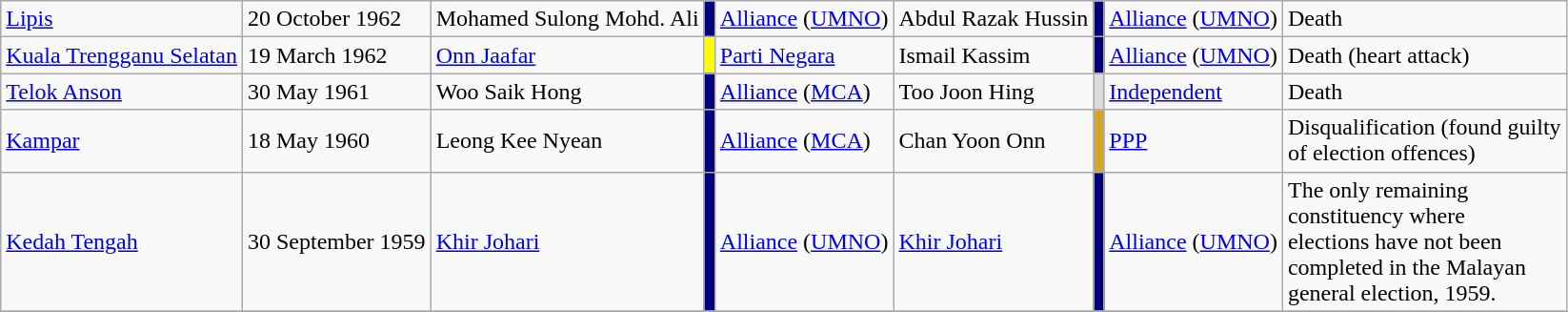<table class="wikitable">
<tr>
<td><a href='#'>Lipis</a></td>
<td>20 October 1962</td>
<td>Mohamed Sulong Mohd. Ali</td>
<td bgcolor=#000080></td>
<td><a href='#'>Alliance</a> (<a href='#'>UMNO</a>)</td>
<td>Abdul Razak Hussin</td>
<td bgcolor=#000080></td>
<td><a href='#'>Alliance</a> (<a href='#'>UMNO</a>)</td>
<td>Death</td>
</tr>
<tr>
<td><a href='#'>Kuala Trengganu Selatan</a></td>
<td>19 March 1962</td>
<td><a href='#'>Onn Jaafar</a></td>
<td bgcolor=#FFFF00></td>
<td><a href='#'>Parti Negara</a></td>
<td>Ismail Kassim</td>
<td bgcolor=#000080></td>
<td><a href='#'>Alliance</a> (<a href='#'>UMNO</a>)</td>
<td>Death (heart attack)</td>
</tr>
<tr>
<td><a href='#'>Telok Anson</a></td>
<td>30 May 1961</td>
<td>Woo Saik Hong</td>
<td bgcolor=#000080></td>
<td><a href='#'>Alliance</a> (<a href='#'>MCA</a>)</td>
<td>Too Joon Hing</td>
<td bgcolor=#DCDCDC></td>
<td><a href='#'>Independent</a></td>
<td>Death</td>
</tr>
<tr>
<td><a href='#'>Kampar</a></td>
<td>18 May 1960</td>
<td>Leong Kee Nyean</td>
<td bgcolor=#000080></td>
<td><a href='#'>Alliance</a> (<a href='#'>MCA</a>)</td>
<td>Chan Yoon Onn</td>
<td bgcolor=#DAA520></td>
<td><a href='#'>PPP</a></td>
<td>Disqualification (found guilty<br> of election offences)</td>
</tr>
<tr>
<td><a href='#'>Kedah Tengah</a></td>
<td>30 September 1959</td>
<td><a href='#'>Khir Johari</a></td>
<td bgcolor=#000080></td>
<td><a href='#'>Alliance</a> (<a href='#'>UMNO</a>)</td>
<td><a href='#'>Khir Johari</a></td>
<td bgcolor=#000080></td>
<td><a href='#'>Alliance</a> (<a href='#'>UMNO</a>)</td>
<td>The only remaining<br> constituency where<br> elections have not been<br> completed in the Malayan<br> general election, 1959.</td>
</tr>
<tr>
</tr>
</table>
